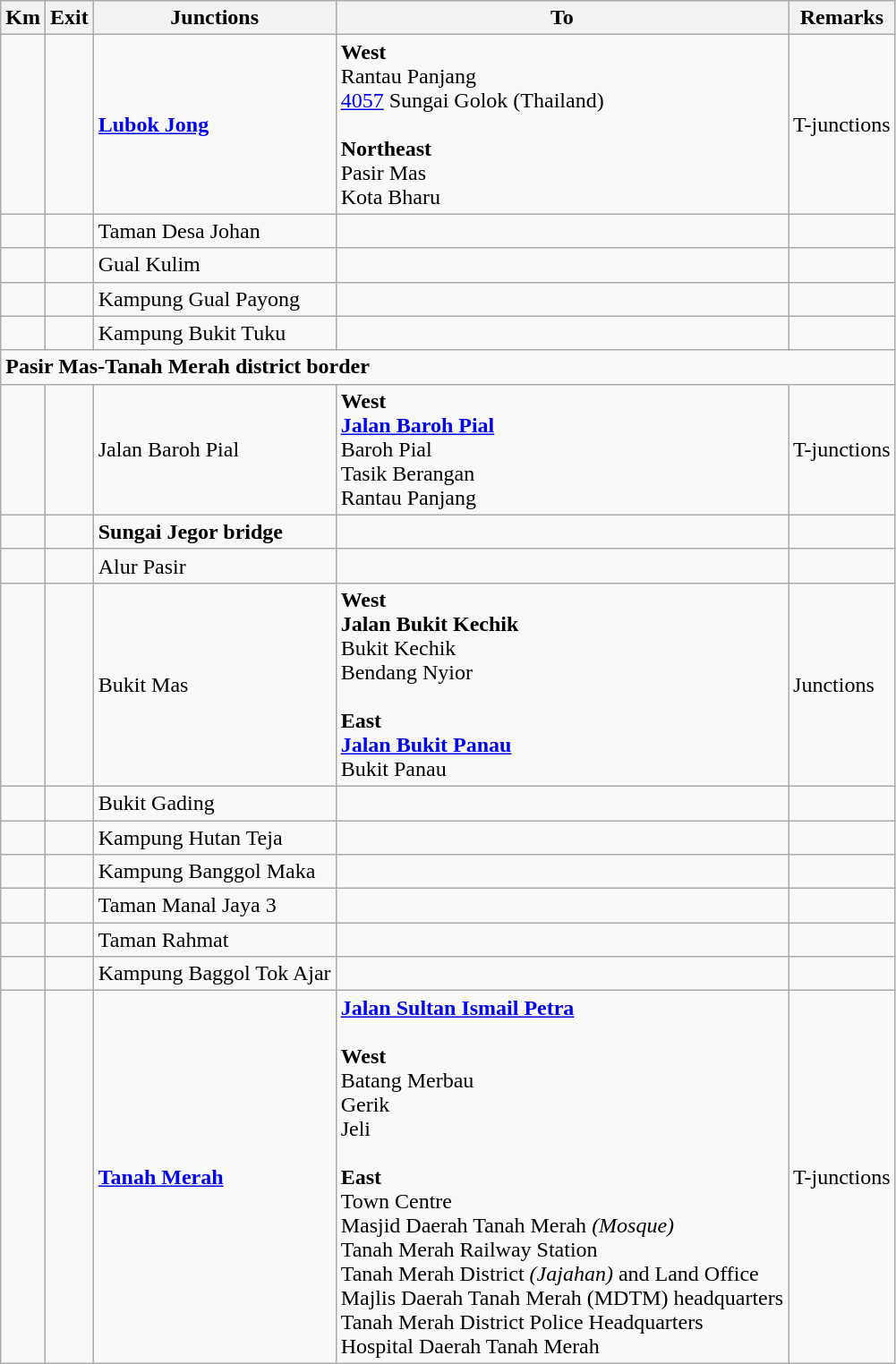<table class="wikitable">
<tr>
<th>Km</th>
<th>Exit</th>
<th>Junctions</th>
<th>To</th>
<th>Remarks</th>
</tr>
<tr>
<td></td>
<td></td>
<td><strong><a href='#'>Lubok Jong</a></strong></td>
<td><strong>West</strong><br>  Rantau Panjang<br><a href='#'>4057</a>  Sungai Golok (Thailand)<br><br><strong>Northeast</strong><br>  Pasir Mas<br>  Kota Bharu</td>
<td>T-junctions</td>
</tr>
<tr>
<td></td>
<td></td>
<td>Taman Desa Johan</td>
<td></td>
<td></td>
</tr>
<tr>
<td></td>
<td></td>
<td>Gual Kulim</td>
<td></td>
<td></td>
</tr>
<tr>
<td></td>
<td></td>
<td>Kampung Gual Payong</td>
<td></td>
<td></td>
</tr>
<tr>
<td></td>
<td></td>
<td>Kampung Bukit Tuku</td>
<td></td>
<td></td>
</tr>
<tr>
<td style="width:600px" colspan="6" style="text-align:center; background:blue;"><strong><span>Pasir Mas-Tanah Merah district border</span></strong></td>
</tr>
<tr>
<td></td>
<td></td>
<td>Jalan Baroh Pial</td>
<td><strong>West</strong><br> <strong><a href='#'>Jalan Baroh Pial</a></strong><br>Baroh Pial<br>Tasik Berangan<br>Rantau Panjang</td>
<td>T-junctions</td>
</tr>
<tr>
<td></td>
<td></td>
<td><strong>Sungai Jegor bridge</strong></td>
<td></td>
<td></td>
</tr>
<tr>
<td></td>
<td></td>
<td>Alur Pasir</td>
<td></td>
<td></td>
</tr>
<tr>
<td></td>
<td></td>
<td>Bukit Mas</td>
<td><strong>West</strong><br><strong>Jalan Bukit Kechik</strong><br>Bukit Kechik<br>Bendang Nyior<br><br><strong>East</strong><br> <strong><a href='#'>Jalan Bukit Panau</a></strong><br>Bukit Panau</td>
<td>Junctions</td>
</tr>
<tr>
<td></td>
<td></td>
<td>Bukit Gading</td>
<td></td>
<td></td>
</tr>
<tr>
<td></td>
<td></td>
<td>Kampung Hutan Teja</td>
<td></td>
<td></td>
</tr>
<tr>
<td></td>
<td></td>
<td>Kampung Banggol Maka</td>
<td></td>
<td></td>
</tr>
<tr>
<td></td>
<td></td>
<td>Taman Manal Jaya 3</td>
<td></td>
<td></td>
</tr>
<tr>
<td></td>
<td></td>
<td>Taman Rahmat</td>
<td></td>
<td></td>
</tr>
<tr>
<td></td>
<td></td>
<td>Kampung Baggol Tok Ajar</td>
<td></td>
<td></td>
</tr>
<tr>
<td></td>
<td></td>
<td><strong><a href='#'>Tanah Merah</a></strong></td>
<td> <strong><a href='#'>Jalan Sultan Ismail Petra</a></strong><br><br><strong>West</strong><br> Batang Merbau<br>  Gerik<br>  Jeli<br><br><strong>East</strong><br> Town Centre<br>Masjid Daerah Tanah Merah <em>(Mosque)</em><br>Tanah Merah Railway Station<br>Tanah Merah District <em>(Jajahan)</em> and Land Office<br>Majlis Daerah Tanah Merah (MDTM) headquarters<br>Tanah Merah District Police Headquarters<br>Hospital Daerah Tanah Merah </td>
<td>T-junctions</td>
</tr>
</table>
